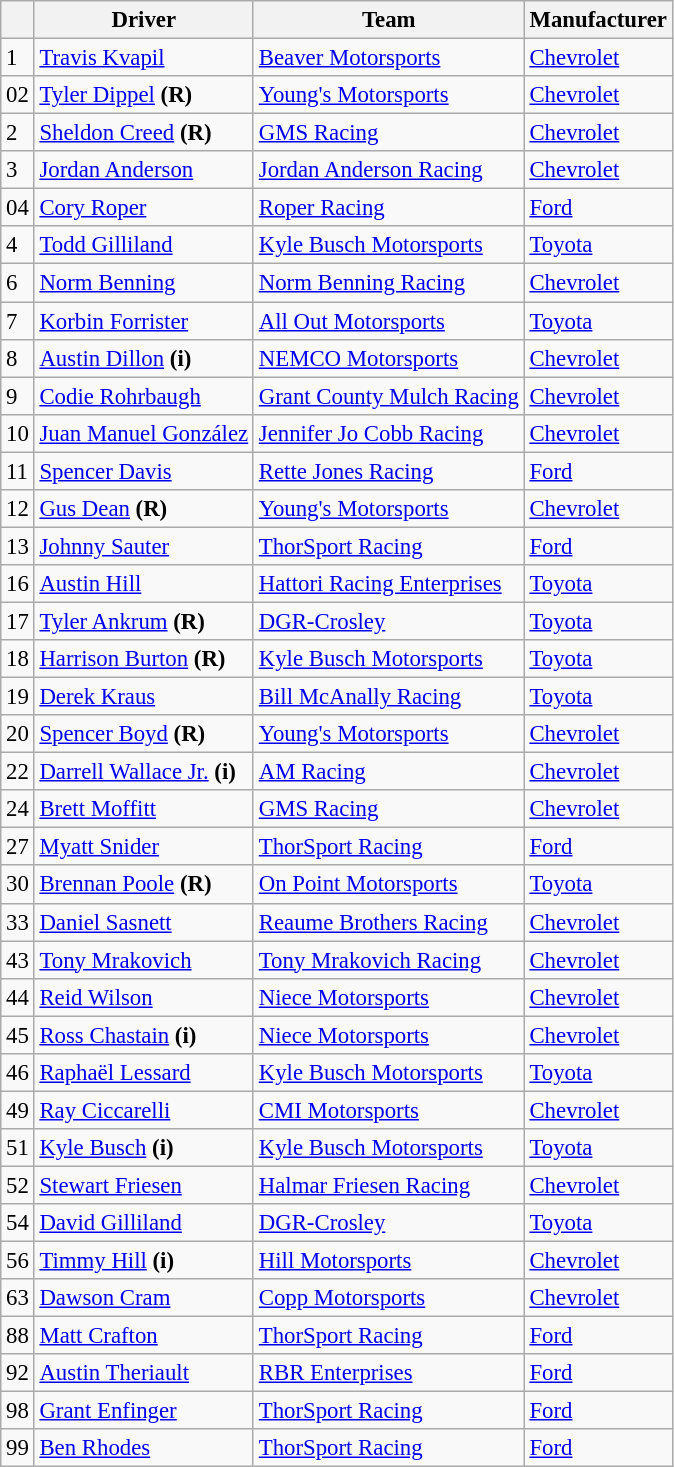<table class="wikitable" style="font-size:95%">
<tr>
<th></th>
<th>Driver</th>
<th>Team</th>
<th>Manufacturer</th>
</tr>
<tr>
<td>1</td>
<td><a href='#'>Travis Kvapil</a></td>
<td><a href='#'>Beaver Motorsports</a></td>
<td><a href='#'>Chevrolet</a></td>
</tr>
<tr>
<td>02</td>
<td><a href='#'>Tyler Dippel</a> <strong>(R)</strong></td>
<td><a href='#'>Young's Motorsports</a></td>
<td><a href='#'>Chevrolet</a></td>
</tr>
<tr>
<td>2</td>
<td><a href='#'>Sheldon Creed</a> <strong>(R)</strong></td>
<td><a href='#'>GMS Racing</a></td>
<td><a href='#'>Chevrolet</a></td>
</tr>
<tr>
<td>3</td>
<td><a href='#'>Jordan Anderson</a></td>
<td><a href='#'>Jordan Anderson Racing</a></td>
<td><a href='#'>Chevrolet</a></td>
</tr>
<tr>
<td>04</td>
<td><a href='#'>Cory Roper</a></td>
<td><a href='#'>Roper Racing</a></td>
<td><a href='#'>Ford</a></td>
</tr>
<tr>
<td>4</td>
<td><a href='#'>Todd Gilliland</a></td>
<td><a href='#'>Kyle Busch Motorsports</a></td>
<td><a href='#'>Toyota</a></td>
</tr>
<tr>
<td>6</td>
<td><a href='#'>Norm Benning</a></td>
<td><a href='#'>Norm Benning Racing</a></td>
<td><a href='#'>Chevrolet</a></td>
</tr>
<tr>
<td>7</td>
<td><a href='#'>Korbin Forrister</a></td>
<td><a href='#'>All Out Motorsports</a></td>
<td><a href='#'>Toyota</a></td>
</tr>
<tr>
<td>8</td>
<td><a href='#'>Austin Dillon</a> <strong>(i)</strong></td>
<td><a href='#'>NEMCO Motorsports</a></td>
<td><a href='#'>Chevrolet</a></td>
</tr>
<tr>
<td>9</td>
<td><a href='#'>Codie Rohrbaugh</a></td>
<td><a href='#'>Grant County Mulch Racing</a></td>
<td><a href='#'>Chevrolet</a></td>
</tr>
<tr>
<td>10</td>
<td><a href='#'>Juan Manuel González</a></td>
<td><a href='#'>Jennifer Jo Cobb Racing</a></td>
<td><a href='#'>Chevrolet</a></td>
</tr>
<tr>
<td>11</td>
<td><a href='#'>Spencer Davis</a></td>
<td><a href='#'>Rette Jones Racing</a></td>
<td><a href='#'>Ford</a></td>
</tr>
<tr>
<td>12</td>
<td><a href='#'>Gus Dean</a> <strong>(R)</strong></td>
<td><a href='#'>Young's Motorsports</a></td>
<td><a href='#'>Chevrolet</a></td>
</tr>
<tr>
<td>13</td>
<td><a href='#'>Johnny Sauter</a></td>
<td><a href='#'>ThorSport Racing</a></td>
<td><a href='#'>Ford</a></td>
</tr>
<tr>
<td>16</td>
<td><a href='#'>Austin Hill</a></td>
<td><a href='#'>Hattori Racing Enterprises</a></td>
<td><a href='#'>Toyota</a></td>
</tr>
<tr>
<td>17</td>
<td><a href='#'>Tyler Ankrum</a> <strong>(R)</strong></td>
<td><a href='#'>DGR-Crosley</a></td>
<td><a href='#'>Toyota</a></td>
</tr>
<tr>
<td>18</td>
<td><a href='#'>Harrison Burton</a> <strong>(R)</strong></td>
<td><a href='#'>Kyle Busch Motorsports</a></td>
<td><a href='#'>Toyota</a></td>
</tr>
<tr>
<td>19</td>
<td><a href='#'>Derek Kraus</a></td>
<td><a href='#'>Bill McAnally Racing</a></td>
<td><a href='#'>Toyota</a></td>
</tr>
<tr>
<td>20</td>
<td><a href='#'>Spencer Boyd</a> <strong>(R)</strong></td>
<td><a href='#'>Young's Motorsports</a></td>
<td><a href='#'>Chevrolet</a></td>
</tr>
<tr>
<td>22</td>
<td><a href='#'>Darrell Wallace Jr.</a> <strong>(i)</strong></td>
<td><a href='#'>AM Racing</a></td>
<td><a href='#'>Chevrolet</a></td>
</tr>
<tr>
<td>24</td>
<td><a href='#'>Brett Moffitt</a></td>
<td><a href='#'>GMS Racing</a></td>
<td><a href='#'>Chevrolet</a></td>
</tr>
<tr>
<td>27</td>
<td><a href='#'>Myatt Snider</a></td>
<td><a href='#'>ThorSport Racing</a></td>
<td><a href='#'>Ford</a></td>
</tr>
<tr>
<td>30</td>
<td><a href='#'>Brennan Poole</a> <strong>(R)</strong></td>
<td><a href='#'>On Point Motorsports</a></td>
<td><a href='#'>Toyota</a></td>
</tr>
<tr>
<td>33</td>
<td><a href='#'>Daniel Sasnett</a></td>
<td><a href='#'>Reaume Brothers Racing</a></td>
<td><a href='#'>Chevrolet</a></td>
</tr>
<tr>
<td>43</td>
<td><a href='#'>Tony Mrakovich</a></td>
<td><a href='#'>Tony Mrakovich Racing</a></td>
<td><a href='#'>Chevrolet</a></td>
</tr>
<tr>
<td>44</td>
<td><a href='#'>Reid Wilson</a></td>
<td><a href='#'>Niece Motorsports</a></td>
<td><a href='#'>Chevrolet</a></td>
</tr>
<tr>
<td>45</td>
<td><a href='#'>Ross Chastain</a> <strong>(i)</strong></td>
<td><a href='#'>Niece Motorsports</a></td>
<td><a href='#'>Chevrolet</a></td>
</tr>
<tr>
<td>46</td>
<td><a href='#'>Raphaël Lessard</a></td>
<td><a href='#'>Kyle Busch Motorsports</a></td>
<td><a href='#'>Toyota</a></td>
</tr>
<tr>
<td>49</td>
<td><a href='#'>Ray Ciccarelli</a></td>
<td><a href='#'>CMI Motorsports</a></td>
<td><a href='#'>Chevrolet</a></td>
</tr>
<tr>
<td>51</td>
<td><a href='#'>Kyle Busch</a> <strong>(i)</strong></td>
<td><a href='#'>Kyle Busch Motorsports</a></td>
<td><a href='#'>Toyota</a></td>
</tr>
<tr>
<td>52</td>
<td><a href='#'>Stewart Friesen</a></td>
<td><a href='#'>Halmar Friesen Racing</a></td>
<td><a href='#'>Chevrolet</a></td>
</tr>
<tr>
<td>54</td>
<td><a href='#'>David Gilliland</a></td>
<td><a href='#'>DGR-Crosley</a></td>
<td><a href='#'>Toyota</a></td>
</tr>
<tr>
<td>56</td>
<td><a href='#'>Timmy Hill</a> <strong>(i)</strong></td>
<td><a href='#'>Hill Motorsports</a></td>
<td><a href='#'>Chevrolet</a></td>
</tr>
<tr>
<td>63</td>
<td><a href='#'>Dawson Cram</a></td>
<td><a href='#'>Copp Motorsports</a></td>
<td><a href='#'>Chevrolet</a></td>
</tr>
<tr>
<td>88</td>
<td><a href='#'>Matt Crafton</a></td>
<td><a href='#'>ThorSport Racing</a></td>
<td><a href='#'>Ford</a></td>
</tr>
<tr>
<td>92</td>
<td><a href='#'>Austin Theriault</a></td>
<td><a href='#'>RBR Enterprises</a></td>
<td><a href='#'>Ford</a></td>
</tr>
<tr>
<td>98</td>
<td><a href='#'>Grant Enfinger</a></td>
<td><a href='#'>ThorSport Racing</a></td>
<td><a href='#'>Ford</a></td>
</tr>
<tr>
<td>99</td>
<td><a href='#'>Ben Rhodes</a></td>
<td><a href='#'>ThorSport Racing</a></td>
<td><a href='#'>Ford</a></td>
</tr>
</table>
